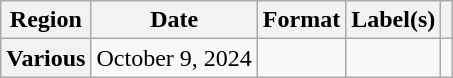<table class = "wikitable plainrowheaders">
<tr>
<th scope="col">Region</th>
<th scope="col">Date</th>
<th scope="col">Format</th>
<th scope="col">Label(s)</th>
<th scope="col"></th>
</tr>
<tr>
<th scope="row">Various</th>
<td>October 9, 2024</td>
<td></td>
<td></td>
<td style="text-align: center;"></td>
</tr>
</table>
